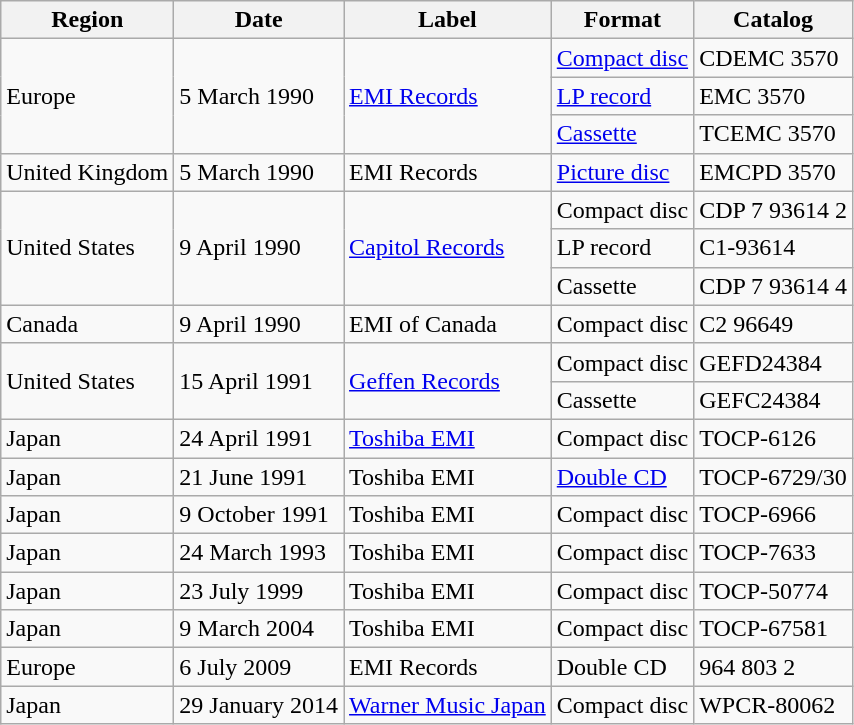<table class="wikitable">
<tr>
<th>Region</th>
<th>Date</th>
<th>Label</th>
<th>Format</th>
<th>Catalog</th>
</tr>
<tr>
<td rowspan="3">Europe</td>
<td rowspan="3">5 March 1990</td>
<td rowspan="3"><a href='#'>EMI Records</a></td>
<td><a href='#'>Compact disc</a></td>
<td>CDEMC 3570</td>
</tr>
<tr>
<td><a href='#'>LP record</a></td>
<td>EMC 3570</td>
</tr>
<tr>
<td><a href='#'>Cassette</a></td>
<td>TCEMC 3570</td>
</tr>
<tr>
<td>United Kingdom</td>
<td>5 March 1990</td>
<td>EMI Records</td>
<td><a href='#'>Picture disc</a></td>
<td>EMCPD 3570</td>
</tr>
<tr>
<td rowspan="3">United States</td>
<td rowspan="3">9 April 1990</td>
<td rowspan="3"><a href='#'>Capitol Records</a></td>
<td>Compact disc</td>
<td>CDP 7 93614 2</td>
</tr>
<tr>
<td>LP record</td>
<td>C1-93614</td>
</tr>
<tr>
<td>Cassette</td>
<td>CDP 7 93614 4</td>
</tr>
<tr>
<td>Canada</td>
<td>9 April 1990</td>
<td>EMI of Canada</td>
<td>Compact disc</td>
<td>C2 96649</td>
</tr>
<tr>
<td rowspan="2">United States</td>
<td rowspan="2">15 April 1991</td>
<td rowspan="2"><a href='#'>Geffen Records</a></td>
<td>Compact disc</td>
<td>GEFD24384</td>
</tr>
<tr>
<td>Cassette</td>
<td>GEFC24384</td>
</tr>
<tr>
<td>Japan</td>
<td>24 April 1991</td>
<td><a href='#'>Toshiba EMI</a></td>
<td>Compact disc</td>
<td>TOCP-6126</td>
</tr>
<tr>
<td>Japan</td>
<td>21 June 1991</td>
<td>Toshiba EMI</td>
<td><a href='#'>Double CD</a></td>
<td>TOCP-6729/30</td>
</tr>
<tr>
<td>Japan</td>
<td>9 October 1991</td>
<td>Toshiba EMI</td>
<td>Compact disc</td>
<td>TOCP-6966</td>
</tr>
<tr>
<td>Japan</td>
<td>24 March 1993</td>
<td>Toshiba EMI</td>
<td>Compact disc</td>
<td>TOCP-7633</td>
</tr>
<tr>
<td>Japan</td>
<td>23 July 1999</td>
<td>Toshiba EMI</td>
<td>Compact disc</td>
<td>TOCP-50774</td>
</tr>
<tr>
<td>Japan</td>
<td>9 March 2004</td>
<td>Toshiba EMI</td>
<td>Compact disc</td>
<td>TOCP-67581</td>
</tr>
<tr>
<td>Europe</td>
<td>6 July 2009</td>
<td>EMI Records</td>
<td>Double CD</td>
<td>964 803 2</td>
</tr>
<tr>
<td>Japan</td>
<td>29 January 2014</td>
<td><a href='#'>Warner Music Japan</a></td>
<td>Compact disc</td>
<td>WPCR-80062</td>
</tr>
</table>
